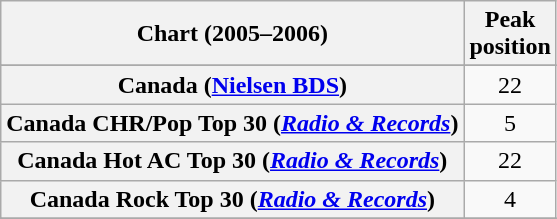<table class="wikitable sortable plainrowheaders" style="text-align:center">
<tr>
<th scope="col">Chart (2005–2006)</th>
<th scope="col">Peak<br>position</th>
</tr>
<tr>
</tr>
<tr>
<th scope="row">Canada (<a href='#'>Nielsen BDS</a>)</th>
<td>22</td>
</tr>
<tr>
<th scope="row">Canada CHR/Pop Top 30 (<em><a href='#'>Radio & Records</a></em>)</th>
<td>5</td>
</tr>
<tr>
<th scope="row">Canada Hot AC Top 30 (<em><a href='#'>Radio & Records</a></em>)</th>
<td>22</td>
</tr>
<tr>
<th scope="row">Canada Rock Top 30 (<em><a href='#'>Radio & Records</a></em>)</th>
<td>4</td>
</tr>
<tr>
</tr>
<tr>
</tr>
<tr>
</tr>
<tr>
</tr>
<tr>
</tr>
<tr>
</tr>
<tr>
</tr>
<tr>
</tr>
<tr>
</tr>
<tr>
</tr>
<tr>
</tr>
</table>
